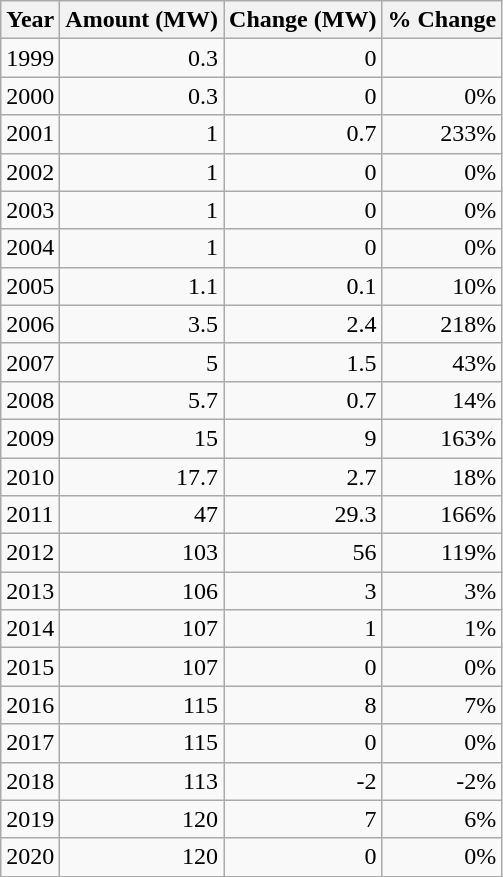<table class="wikitable">
<tr>
<th>Year</th>
<th>Amount (MW)</th>
<th>Change (MW)</th>
<th>% Change</th>
</tr>
<tr>
<td>1999</td>
<td align=right>0.3</td>
<td align=right>0</td>
<td align=right></td>
</tr>
<tr>
<td>2000</td>
<td align=right>0.3</td>
<td align=right>0</td>
<td align=right>0%</td>
</tr>
<tr>
<td>2001</td>
<td align=right>1</td>
<td align=right>0.7</td>
<td align=right>233%</td>
</tr>
<tr>
<td>2002</td>
<td align=right>1</td>
<td align=right>0</td>
<td align=right>0%</td>
</tr>
<tr>
<td>2003</td>
<td align=right>1</td>
<td align=right>0</td>
<td align=right>0%</td>
</tr>
<tr>
<td>2004</td>
<td align=right>1</td>
<td align=right>0</td>
<td align=right>0%</td>
</tr>
<tr>
<td>2005</td>
<td align=right>1.1</td>
<td align=right>0.1</td>
<td align=right>10%</td>
</tr>
<tr>
<td>2006</td>
<td align=right>3.5</td>
<td align=right>2.4</td>
<td align=right>218%</td>
</tr>
<tr>
<td>2007</td>
<td align=right>5</td>
<td align=right>1.5</td>
<td align=right>43%</td>
</tr>
<tr>
<td>2008</td>
<td align=right>5.7</td>
<td align=right>0.7</td>
<td align=right>14%</td>
</tr>
<tr>
<td>2009</td>
<td align=right>15</td>
<td align=right>9</td>
<td align=right>163%</td>
</tr>
<tr>
<td>2010</td>
<td align=right>17.7</td>
<td align=right>2.7</td>
<td align=right>18%</td>
</tr>
<tr>
<td>2011</td>
<td align=right>47</td>
<td align=right>29.3</td>
<td align=right>166%</td>
</tr>
<tr>
<td>2012</td>
<td align=right>103</td>
<td align=right>56</td>
<td align=right>119%</td>
</tr>
<tr>
<td>2013</td>
<td align=right>106</td>
<td align=right>3</td>
<td align=right>3%</td>
</tr>
<tr>
<td>2014</td>
<td align=right>107</td>
<td align=right>1</td>
<td align=right>1%</td>
</tr>
<tr>
<td>2015</td>
<td align=right>107</td>
<td align=right>0</td>
<td align=right>0%</td>
</tr>
<tr>
<td>2016</td>
<td align=right>115</td>
<td align=right>8</td>
<td align=right>7%</td>
</tr>
<tr>
<td>2017</td>
<td align=right>115</td>
<td align=right>0</td>
<td align=right>0%</td>
</tr>
<tr>
<td>2018</td>
<td align=right>113</td>
<td align=right>-2</td>
<td align=right>-2%</td>
</tr>
<tr>
<td>2019</td>
<td align=right>120</td>
<td align=right>7</td>
<td align=right>6%</td>
</tr>
<tr>
<td>2020</td>
<td align=right>120</td>
<td align=right>0</td>
<td align=right>0%</td>
</tr>
</table>
